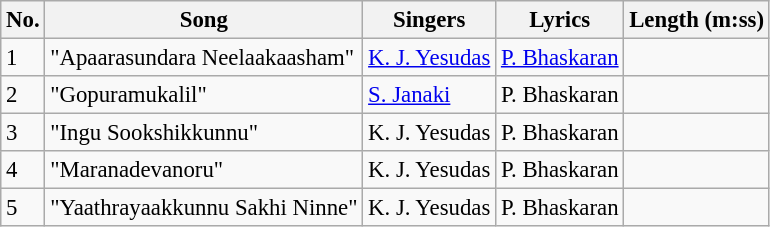<table class="wikitable" style="font-size:95%;">
<tr>
<th>No.</th>
<th>Song</th>
<th>Singers</th>
<th>Lyrics</th>
<th>Length (m:ss)</th>
</tr>
<tr>
<td>1</td>
<td>"Apaarasundara Neelaakaasham"</td>
<td><a href='#'>K. J. Yesudas</a></td>
<td><a href='#'>P. Bhaskaran</a></td>
<td></td>
</tr>
<tr>
<td>2</td>
<td>"Gopuramukalil"</td>
<td><a href='#'>S. Janaki</a></td>
<td>P. Bhaskaran</td>
<td></td>
</tr>
<tr>
<td>3</td>
<td>"Ingu Sookshikkunnu"</td>
<td>K. J. Yesudas</td>
<td>P. Bhaskaran</td>
<td></td>
</tr>
<tr>
<td>4</td>
<td>"Maranadevanoru"</td>
<td>K. J. Yesudas</td>
<td>P. Bhaskaran</td>
<td></td>
</tr>
<tr>
<td>5</td>
<td>"Yaathrayaakkunnu Sakhi Ninne"</td>
<td>K. J. Yesudas</td>
<td>P. Bhaskaran</td>
<td></td>
</tr>
</table>
